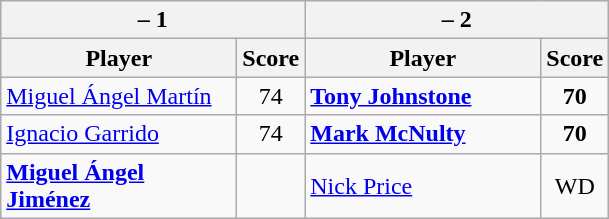<table class=wikitable>
<tr>
<th colspan=2> – 1</th>
<th colspan=2> – 2</th>
</tr>
<tr>
<th width=150>Player</th>
<th>Score</th>
<th width=150>Player</th>
<th>Score</th>
</tr>
<tr>
<td><a href='#'>Miguel Ángel Martín</a></td>
<td align=center>74</td>
<td><strong><a href='#'>Tony Johnstone</a></strong></td>
<td align=center><strong>70</strong></td>
</tr>
<tr>
<td><a href='#'>Ignacio Garrido</a></td>
<td align=center>74</td>
<td><strong><a href='#'>Mark McNulty</a></strong></td>
<td align=center><strong>70</strong></td>
</tr>
<tr>
<td><strong><a href='#'>Miguel Ángel Jiménez</a></strong></td>
<td align=center><strong></strong></td>
<td><a href='#'>Nick Price</a></td>
<td align=center>WD</td>
</tr>
</table>
